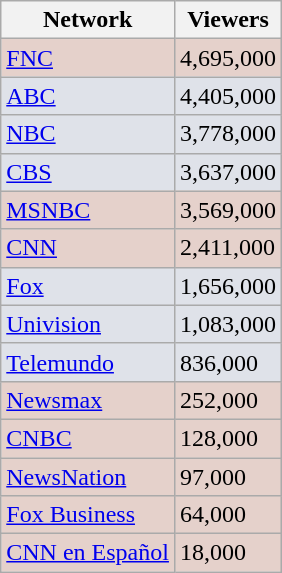<table class="wikitable">
<tr>
<th>Network</th>
<th>Viewers</th>
</tr>
<tr style="background:#e5d1cb;">
<td><a href='#'>FNC</a></td>
<td>4,695,000</td>
</tr>
<tr style="background:#dfe2e9;">
<td><a href='#'>ABC</a></td>
<td>4,405,000</td>
</tr>
<tr style="background:#dfe2e9;">
<td><a href='#'>NBC</a></td>
<td>3,778,000</td>
</tr>
<tr style="background:#dfe2e9;">
<td><a href='#'>CBS</a></td>
<td>3,637,000</td>
</tr>
<tr style="background:#e5d1cb;">
<td><a href='#'>MSNBC</a></td>
<td>3,569,000</td>
</tr>
<tr style="background:#e5d1cb;">
<td><a href='#'>CNN</a></td>
<td>2,411,000</td>
</tr>
<tr style="background:#dfe2e9;">
<td><a href='#'>Fox</a></td>
<td>1,656,000</td>
</tr>
<tr style="background:#dfe2e9;">
<td><a href='#'>Univision</a></td>
<td>1,083,000</td>
</tr>
<tr style="background:#dfe2e9;">
<td><a href='#'>Telemundo</a></td>
<td>836,000</td>
</tr>
<tr style="background:#e5d1cb;">
<td><a href='#'>Newsmax</a></td>
<td>252,000</td>
</tr>
<tr style="background:#e5d1cb;">
<td><a href='#'>CNBC</a></td>
<td>128,000</td>
</tr>
<tr style="background:#e5d1cb;">
<td><a href='#'>NewsNation</a></td>
<td>97,000</td>
</tr>
<tr style="background:#e5d1cb;">
<td><a href='#'>Fox Business</a></td>
<td>64,000</td>
</tr>
<tr style="background:#e5d1cb;">
<td><a href='#'>CNN en Español</a></td>
<td>18,000</td>
</tr>
</table>
